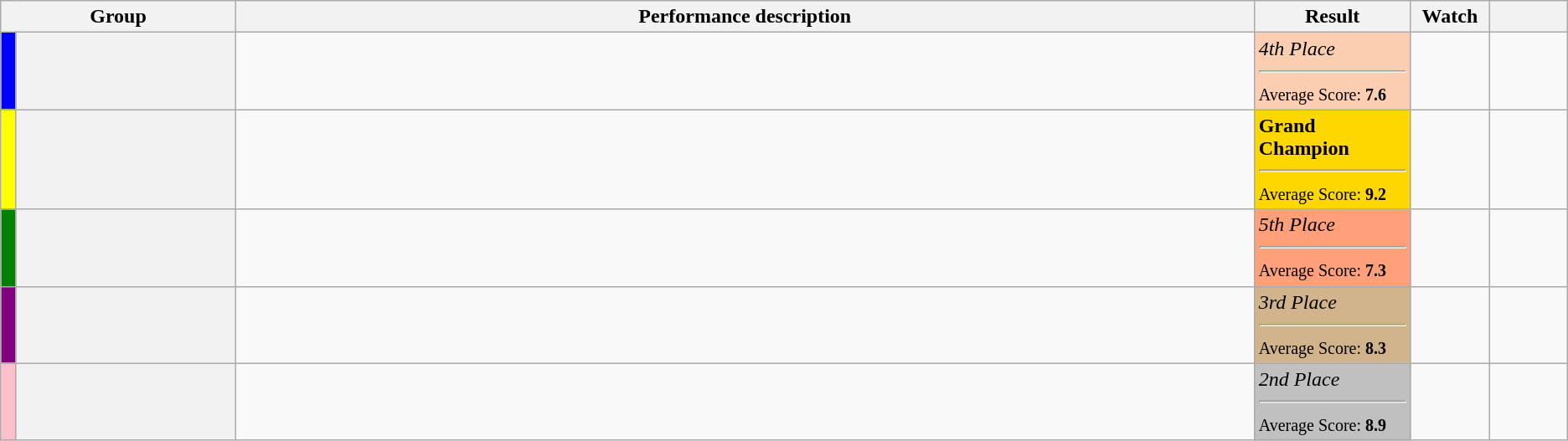<table class="wikitable style="text-align:center; font-size:90%; line-height:18px; width:100%">
<tr>
<th width="15%" colspan="2">Group</th>
<th width="65%">Performance description</th>
<th width="10%">Result</th>
<th width="5%">Watch</th>
<th width="5%"></th>
</tr>
<tr>
<th width="01%" style="background: blue;"></th>
<th></th>
<td align="justify"></td>
<td style="background:#FBCEB1"><em>4th Place</em><hr><small>Average Score: <strong>7.6</strong></small></td>
<td></td>
<td></td>
</tr>
<tr>
<th width="01%" style="background: yellow;"></th>
<th></th>
<td align="justify"></td>
<td style="background:gold"><strong>Grand Champion</strong><hr><small>Average Score: <strong>9.2</strong></small></td>
<td></td>
<td></td>
</tr>
<tr>
<th width="01%" style="background: green;"></th>
<th></th>
<td align="justify"></td>
<td style="background:#FFA07A"><em>5th Place</em><hr><small>Average Score: <strong>7.3</strong></small></td>
<td></td>
<td></td>
</tr>
<tr>
<th width="01%" style="background: purple;"></th>
<th></th>
<td align="justify"></td>
<td style="background:tan"><em>3rd Place</em><hr><small>Average Score: <strong>8.3</strong></small></td>
<td></td>
<td></td>
</tr>
<tr>
<th width="01%" style="background: pink;"></th>
<th></th>
<td align="justify"></td>
<td style="background:silver"><em>2nd Place</em><hr><small>Average Score: <strong>8.9</strong></small></td>
<td></td>
<td><br></td>
</tr>
</table>
